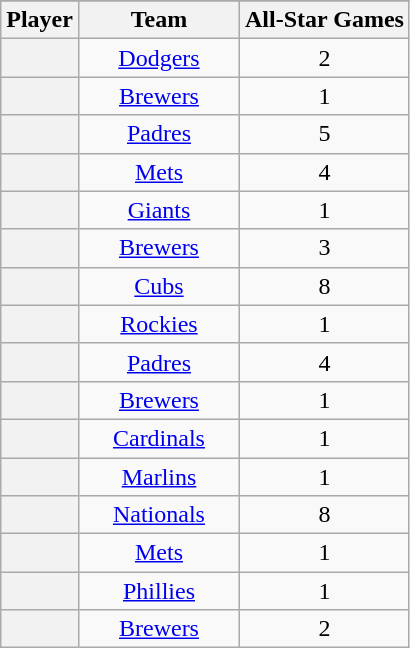<table class="wikitable sortable plainrowheaders" style="text-align:center;">
<tr>
</tr>
<tr>
<th scope="col">Player</th>
<th scope="col" style="width:100px;">Team</th>
<th scope="col">All-Star Games</th>
</tr>
<tr>
<th scope="row" style="text-align:center"></th>
<td><a href='#'>Dodgers</a></td>
<td>2</td>
</tr>
<tr>
<th scope="row" style="text-align:center"></th>
<td><a href='#'>Brewers</a></td>
<td>1</td>
</tr>
<tr>
<th scope="row" style="text-align:center"></th>
<td><a href='#'>Padres</a></td>
<td>5</td>
</tr>
<tr>
<th scope="row" style="text-align:center"></th>
<td><a href='#'>Mets</a></td>
<td>4</td>
</tr>
<tr>
<th scope="row" style="text-align:center"></th>
<td><a href='#'>Giants</a></td>
<td>1</td>
</tr>
<tr>
<th scope="row" style="text-align:center"></th>
<td><a href='#'>Brewers</a></td>
<td>3</td>
</tr>
<tr>
<th scope="row" style="text-align:center"></th>
<td><a href='#'>Cubs</a></td>
<td>8</td>
</tr>
<tr>
<th scope="row" style="text-align:center"></th>
<td><a href='#'>Rockies</a></td>
<td>1</td>
</tr>
<tr>
<th scope="row" style="text-align:center"></th>
<td><a href='#'>Padres</a></td>
<td>4</td>
</tr>
<tr>
<th scope="row" style="text-align:center"></th>
<td><a href='#'>Brewers</a></td>
<td>1</td>
</tr>
<tr>
<th scope="row" style="text-align:center"></th>
<td><a href='#'>Cardinals</a></td>
<td>1</td>
</tr>
<tr>
<th scope="row" style="text-align:center"></th>
<td><a href='#'>Marlins</a></td>
<td>1</td>
</tr>
<tr>
<th scope="row" style="text-align:center"></th>
<td><a href='#'>Nationals</a></td>
<td>8</td>
</tr>
<tr>
<th scope="row" style="text-align:center"></th>
<td><a href='#'>Mets</a></td>
<td>1</td>
</tr>
<tr>
<th scope="row" style="text-align:center"></th>
<td><a href='#'>Phillies</a></td>
<td>1</td>
</tr>
<tr>
<th scope="row" style="text-align:center"></th>
<td><a href='#'>Brewers</a></td>
<td>2</td>
</tr>
</table>
